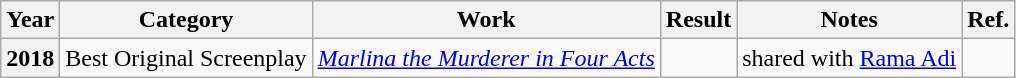<table class="wikitable plainrowheaders sortable">
<tr>
<th>Year</th>
<th>Category</th>
<th>Work</th>
<th>Result</th>
<th>Notes</th>
<th class="unsortable">Ref.</th>
</tr>
<tr>
<th>2018</th>
<td>Best Original Screenplay</td>
<td><em><a href='#'>Marlina the Murderer in Four Acts</a></em></td>
<td></td>
<td>shared with <a href='#'>Rama Adi</a></td>
<td></td>
</tr>
</table>
